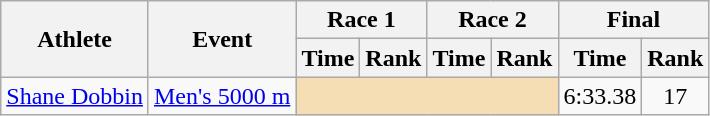<table class="wikitable">
<tr>
<th rowspan="2">Athlete</th>
<th rowspan="2">Event</th>
<th colspan="2">Race 1</th>
<th colspan="2">Race 2</th>
<th colspan="2">Final</th>
</tr>
<tr>
<th>Time</th>
<th>Rank</th>
<th>Time</th>
<th>Rank</th>
<th>Time</th>
<th>Rank</th>
</tr>
<tr>
<td><a href='#'>Shane Dobbin</a></td>
<td><a href='#'>Men's 5000 m</a></td>
<td colspan="4" bgcolor="wheat"></td>
<td align="center">6:33.38</td>
<td align="center">17</td>
</tr>
</table>
